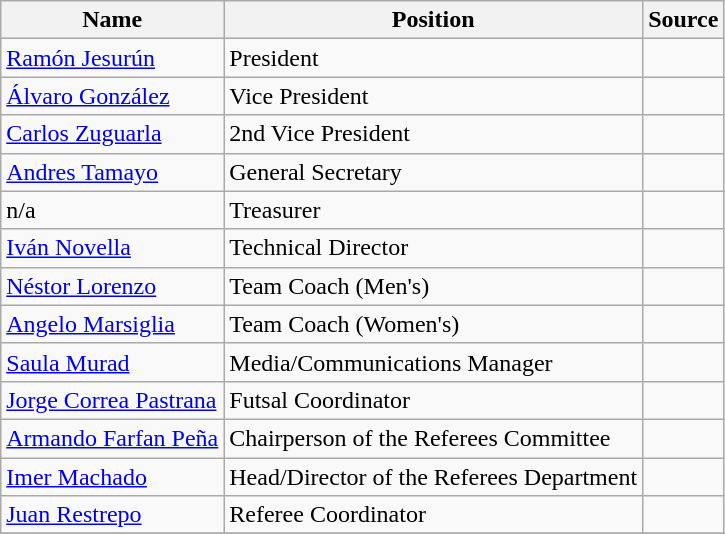<table class="wikitable sortable">
<tr>
<th>Name</th>
<th>Position</th>
<th>Source</th>
</tr>
<tr>
<td> <a href='#'>Ramón Jesurún</a></td>
<td>President</td>
<td></td>
</tr>
<tr>
<td> <a href='#'>Álvaro González</a></td>
<td>Vice President</td>
<td></td>
</tr>
<tr>
<td> <a href='#'>Carlos Zuguarla</a></td>
<td>2nd Vice President</td>
<td></td>
</tr>
<tr>
<td> <a href='#'>Andres Tamayo</a></td>
<td>General Secretary</td>
<td></td>
</tr>
<tr>
<td>n/a</td>
<td>Treasurer</td>
<td></td>
</tr>
<tr>
<td> <a href='#'>Iván Novella</a></td>
<td>Technical Director</td>
<td></td>
</tr>
<tr>
<td> <a href='#'>Néstor Lorenzo</a></td>
<td>Team Coach (Men's)</td>
<td></td>
</tr>
<tr>
<td> <a href='#'>Angelo Marsiglia</a></td>
<td>Team Coach (Women's)</td>
<td></td>
</tr>
<tr>
<td> <a href='#'>Saula Murad</a></td>
<td>Media/Communications Manager</td>
<td></td>
</tr>
<tr>
<td> <a href='#'>Jorge Correa Pastrana</a></td>
<td>Futsal Coordinator</td>
<td></td>
</tr>
<tr>
<td> <a href='#'>Armando Farfan Peña</a></td>
<td>Chairperson of the Referees Committee</td>
<td></td>
</tr>
<tr>
<td> <a href='#'>Imer Machado</a></td>
<td>Head/Director of the Referees Department</td>
<td></td>
</tr>
<tr>
<td> <a href='#'>Juan Restrepo</a></td>
<td>Referee Coordinator</td>
<td></td>
</tr>
<tr>
</tr>
</table>
